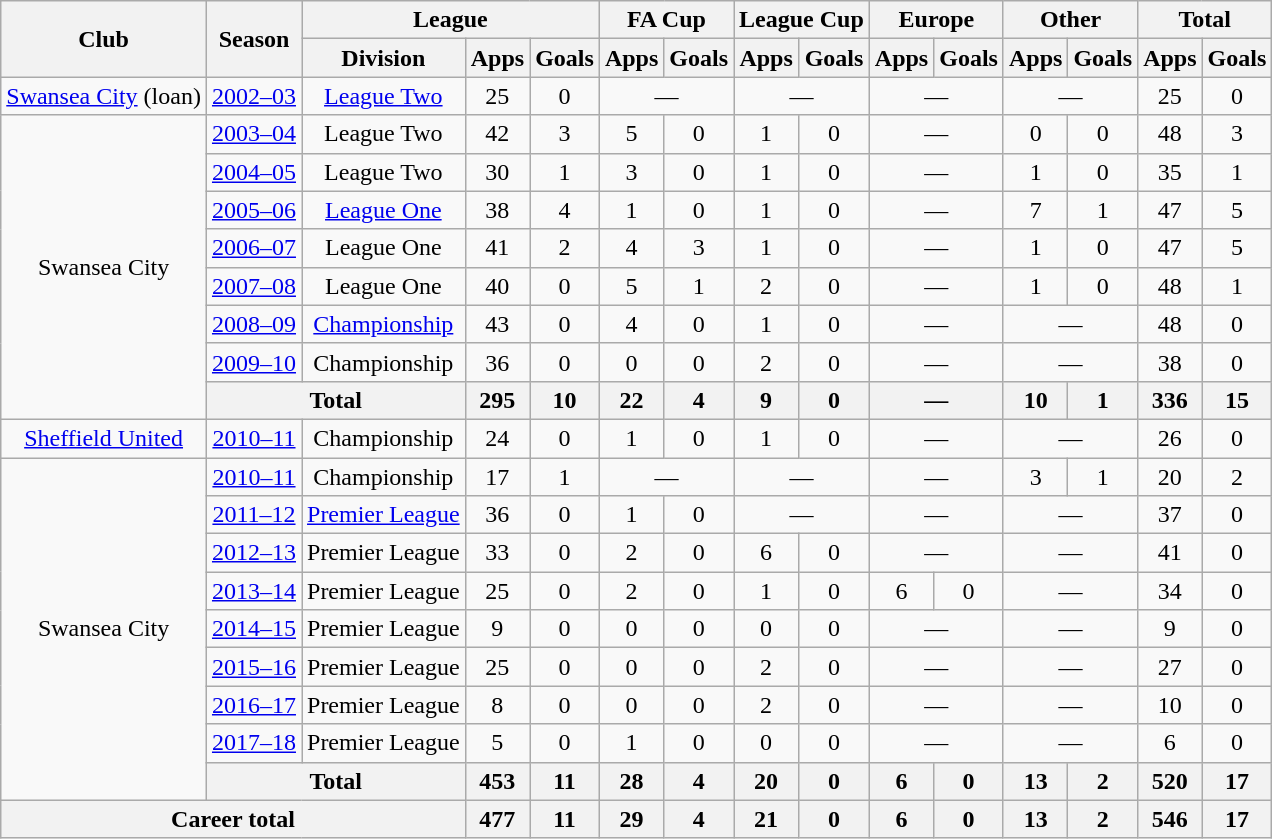<table class="wikitable" style="text-align:center">
<tr>
<th rowspan=2>Club</th>
<th rowspan=2>Season</th>
<th colspan=3>League</th>
<th colspan=2>FA Cup</th>
<th colspan=2>League Cup</th>
<th colspan=2>Europe</th>
<th colspan=2>Other</th>
<th colspan=2>Total</th>
</tr>
<tr>
<th>Division</th>
<th>Apps</th>
<th>Goals</th>
<th>Apps</th>
<th>Goals</th>
<th>Apps</th>
<th>Goals</th>
<th>Apps</th>
<th>Goals</th>
<th>Apps</th>
<th>Goals</th>
<th>Apps</th>
<th>Goals</th>
</tr>
<tr>
<td><a href='#'>Swansea City</a> (loan)</td>
<td><a href='#'>2002–03</a></td>
<td><a href='#'>League Two</a></td>
<td>25</td>
<td>0</td>
<td colspan=2>—</td>
<td colspan=2>—</td>
<td colspan=2>—</td>
<td colspan=2>—</td>
<td>25</td>
<td>0</td>
</tr>
<tr>
<td rowspan=8>Swansea City</td>
<td><a href='#'>2003–04</a></td>
<td>League Two</td>
<td>42</td>
<td>3</td>
<td>5</td>
<td>0</td>
<td>1</td>
<td>0</td>
<td colspan=2>—</td>
<td>0</td>
<td>0</td>
<td>48</td>
<td>3</td>
</tr>
<tr>
<td><a href='#'>2004–05</a></td>
<td>League Two</td>
<td>30</td>
<td>1</td>
<td>3</td>
<td>0</td>
<td>1</td>
<td>0</td>
<td colspan=2>—</td>
<td>1</td>
<td>0</td>
<td>35</td>
<td>1</td>
</tr>
<tr>
<td><a href='#'>2005–06</a></td>
<td><a href='#'>League One</a></td>
<td>38</td>
<td>4</td>
<td>1</td>
<td>0</td>
<td>1</td>
<td>0</td>
<td colspan=2>—</td>
<td>7</td>
<td>1</td>
<td>47</td>
<td>5</td>
</tr>
<tr>
<td><a href='#'>2006–07</a></td>
<td>League One</td>
<td>41</td>
<td>2</td>
<td>4</td>
<td>3</td>
<td>1</td>
<td>0</td>
<td colspan=2>—</td>
<td>1</td>
<td>0</td>
<td>47</td>
<td>5</td>
</tr>
<tr>
<td><a href='#'>2007–08</a></td>
<td>League One</td>
<td>40</td>
<td>0</td>
<td>5</td>
<td>1</td>
<td>2</td>
<td>0</td>
<td colspan=2>—</td>
<td>1</td>
<td>0</td>
<td>48</td>
<td>1</td>
</tr>
<tr>
<td><a href='#'>2008–09</a></td>
<td><a href='#'>Championship</a></td>
<td>43</td>
<td>0</td>
<td>4</td>
<td>0</td>
<td>1</td>
<td>0</td>
<td colspan=2>—</td>
<td colspan=2>—</td>
<td>48</td>
<td>0</td>
</tr>
<tr>
<td><a href='#'>2009–10</a></td>
<td>Championship</td>
<td>36</td>
<td>0</td>
<td>0</td>
<td>0</td>
<td>2</td>
<td>0</td>
<td colspan=2>—</td>
<td colspan=2>—</td>
<td>38</td>
<td>0</td>
</tr>
<tr>
<th colspan=2>Total</th>
<th>295</th>
<th>10</th>
<th>22</th>
<th>4</th>
<th>9</th>
<th>0</th>
<th colspan=2>—</th>
<th>10</th>
<th>1</th>
<th>336</th>
<th>15</th>
</tr>
<tr>
<td><a href='#'>Sheffield United</a></td>
<td><a href='#'>2010–11</a></td>
<td>Championship</td>
<td>24</td>
<td>0</td>
<td>1</td>
<td>0</td>
<td>1</td>
<td>0</td>
<td colspan=2>—</td>
<td colspan=2>—</td>
<td>26</td>
<td>0</td>
</tr>
<tr>
<td rowspan=9>Swansea City</td>
<td><a href='#'>2010–11</a></td>
<td>Championship</td>
<td>17</td>
<td>1</td>
<td colspan=2>—</td>
<td colspan=2>—</td>
<td colspan=2>—</td>
<td>3</td>
<td>1</td>
<td>20</td>
<td>2</td>
</tr>
<tr>
<td><a href='#'>2011–12</a></td>
<td><a href='#'>Premier League</a></td>
<td>36</td>
<td>0</td>
<td>1</td>
<td>0</td>
<td colspan=2>—</td>
<td colspan=2>—</td>
<td colspan=2>—</td>
<td>37</td>
<td>0</td>
</tr>
<tr>
<td><a href='#'>2012–13</a></td>
<td>Premier League</td>
<td>33</td>
<td>0</td>
<td>2</td>
<td>0</td>
<td>6</td>
<td>0</td>
<td colspan=2>—</td>
<td colspan=2>—</td>
<td>41</td>
<td>0</td>
</tr>
<tr>
<td><a href='#'>2013–14</a></td>
<td>Premier League</td>
<td>25</td>
<td>0</td>
<td>2</td>
<td>0</td>
<td>1</td>
<td>0</td>
<td>6</td>
<td>0</td>
<td colspan=2>—</td>
<td>34</td>
<td>0</td>
</tr>
<tr>
<td><a href='#'>2014–15</a></td>
<td>Premier League</td>
<td>9</td>
<td>0</td>
<td>0</td>
<td>0</td>
<td>0</td>
<td>0</td>
<td colspan=2>—</td>
<td colspan=2>—</td>
<td>9</td>
<td>0</td>
</tr>
<tr>
<td><a href='#'>2015–16</a></td>
<td>Premier League</td>
<td>25</td>
<td>0</td>
<td>0</td>
<td>0</td>
<td>2</td>
<td>0</td>
<td colspan=2>—</td>
<td colspan=2>—</td>
<td>27</td>
<td>0</td>
</tr>
<tr>
<td><a href='#'>2016–17</a></td>
<td>Premier League</td>
<td>8</td>
<td>0</td>
<td>0</td>
<td>0</td>
<td>2</td>
<td>0</td>
<td colspan=2>—</td>
<td colspan=2>—</td>
<td>10</td>
<td>0</td>
</tr>
<tr>
<td><a href='#'>2017–18</a></td>
<td>Premier League</td>
<td>5</td>
<td>0</td>
<td>1</td>
<td>0</td>
<td>0</td>
<td>0</td>
<td colspan=2>—</td>
<td colspan=2>—</td>
<td>6</td>
<td>0</td>
</tr>
<tr>
<th colspan=2>Total</th>
<th>453</th>
<th>11</th>
<th>28</th>
<th>4</th>
<th>20</th>
<th>0</th>
<th>6</th>
<th>0</th>
<th>13</th>
<th>2</th>
<th>520</th>
<th>17</th>
</tr>
<tr>
<th colspan=3>Career total</th>
<th>477</th>
<th>11</th>
<th>29</th>
<th>4</th>
<th>21</th>
<th>0</th>
<th>6</th>
<th>0</th>
<th>13</th>
<th>2</th>
<th>546</th>
<th>17</th>
</tr>
</table>
